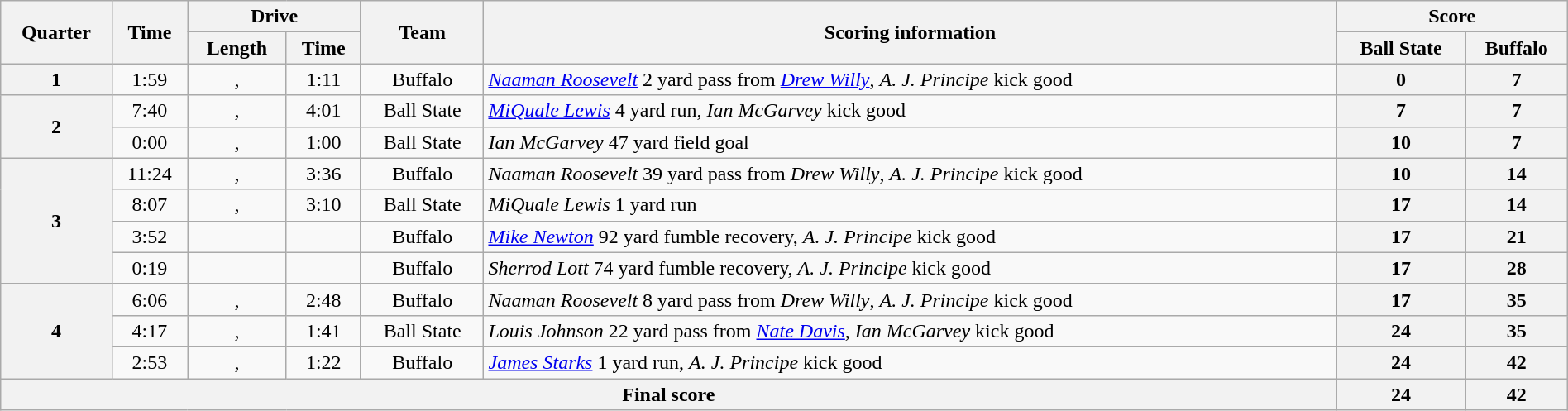<table class=wikitable style="text-align:center;" width=100%>
<tr>
<th rowspan=2>Quarter</th>
<th rowspan=2>Time</th>
<th colspan=2>Drive</th>
<th rowspan=2>Team</th>
<th rowspan=2>Scoring information</th>
<th colspan=2>Score</th>
</tr>
<tr>
<th>Length</th>
<th>Time</th>
<th>Ball State</th>
<th>Buffalo</th>
</tr>
<tr>
<th rowspan=1>1</th>
<td>1:59</td>
<td>, </td>
<td>1:11</td>
<td>Buffalo</td>
<td align=left><em><a href='#'>Naaman Roosevelt</a></em> 2 yard pass from <em><a href='#'>Drew Willy</a></em>, <em>A. J. Principe</em> kick good</td>
<th>0</th>
<th>7</th>
</tr>
<tr>
<th rowspan=2>2</th>
<td>7:40</td>
<td>, </td>
<td>4:01</td>
<td>Ball State</td>
<td align=left><em><a href='#'>MiQuale Lewis</a></em> 4 yard run, <em>Ian McGarvey</em> kick good</td>
<th>7</th>
<th>7</th>
</tr>
<tr>
<td>0:00</td>
<td>, </td>
<td>1:00</td>
<td>Ball State</td>
<td align=left><em>Ian McGarvey</em> 47 yard field goal</td>
<th>10</th>
<th>7</th>
</tr>
<tr>
<th rowspan=4>3</th>
<td>11:24</td>
<td>, </td>
<td>3:36</td>
<td>Buffalo</td>
<td align=left><em>Naaman Roosevelt</em> 39 yard pass from <em>Drew Willy</em>, <em>A. J. Principe</em> kick good</td>
<th>10</th>
<th>14</th>
</tr>
<tr>
<td>8:07</td>
<td>, </td>
<td>3:10</td>
<td>Ball State</td>
<td align=left><em>MiQuale Lewis</em> 1 yard run</td>
<th>17</th>
<th>14</th>
</tr>
<tr>
<td>3:52</td>
<td></td>
<td></td>
<td>Buffalo</td>
<td align=left><em><a href='#'>Mike Newton</a></em> 92 yard fumble recovery, <em>A. J. Principe</em> kick good</td>
<th>17</th>
<th>21</th>
</tr>
<tr>
<td>0:19</td>
<td></td>
<td></td>
<td>Buffalo</td>
<td align=left><em>Sherrod Lott</em> 74 yard fumble recovery, <em>A. J. Principe</em> kick good</td>
<th>17</th>
<th>28</th>
</tr>
<tr>
<th rowspan=3>4</th>
<td>6:06</td>
<td>, </td>
<td>2:48</td>
<td>Buffalo</td>
<td align=left><em>Naaman Roosevelt</em> 8 yard pass from <em>Drew Willy</em>, <em>A. J. Principe</em> kick good</td>
<th>17</th>
<th>35</th>
</tr>
<tr>
<td>4:17</td>
<td>, </td>
<td>1:41</td>
<td>Ball State</td>
<td align=left><em>Louis Johnson</em> 22 yard pass from <em><a href='#'>Nate Davis</a></em>, <em>Ian McGarvey</em> kick good</td>
<th>24</th>
<th>35</th>
</tr>
<tr>
<td>2:53</td>
<td>, </td>
<td>1:22</td>
<td>Buffalo</td>
<td align=left><em><a href='#'>James Starks</a></em> 1 yard run, <em>A. J. Principe</em> kick good</td>
<th>24</th>
<th>42</th>
</tr>
<tr>
<th colspan=6>Final score</th>
<th>24</th>
<th>42</th>
</tr>
</table>
